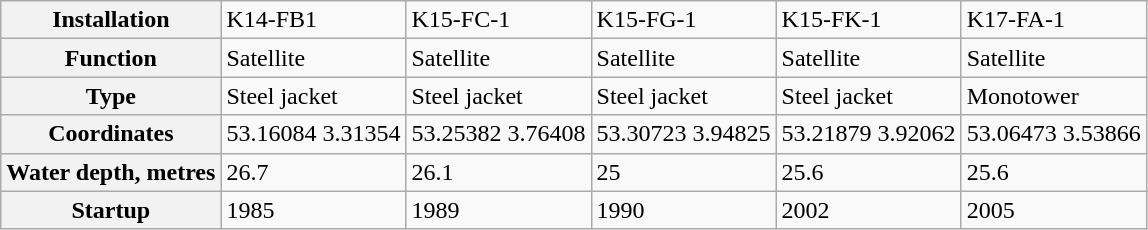<table class="wikitable">
<tr>
<th>Installation</th>
<td>K14-FB1</td>
<td>K15-FC-1</td>
<td>K15-FG-1</td>
<td>K15-FK-1</td>
<td>K17-FA-1</td>
</tr>
<tr>
<th>Function</th>
<td>Satellite</td>
<td>Satellite</td>
<td>Satellite</td>
<td>Satellite</td>
<td>Satellite</td>
</tr>
<tr>
<th>Type</th>
<td>Steel jacket</td>
<td>Steel jacket</td>
<td>Steel jacket</td>
<td>Steel jacket</td>
<td>Monotower</td>
</tr>
<tr>
<th>Coordinates</th>
<td>53.16084 3.31354</td>
<td>53.25382 3.76408</td>
<td>53.30723 3.94825</td>
<td>53.21879 3.92062</td>
<td>53.06473 3.53866</td>
</tr>
<tr>
<th>Water depth, metres</th>
<td>26.7</td>
<td>26.1</td>
<td>25</td>
<td>25.6</td>
<td>25.6</td>
</tr>
<tr>
<th>Startup</th>
<td>1985</td>
<td>1989</td>
<td>1990</td>
<td>2002</td>
<td>2005</td>
</tr>
</table>
